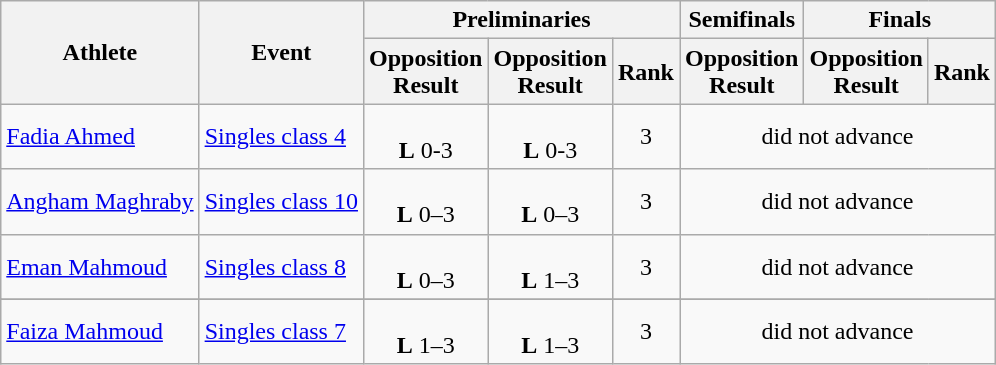<table class=wikitable>
<tr>
<th rowspan="2">Athlete</th>
<th rowspan="2">Event</th>
<th colspan="3">Preliminaries</th>
<th>Semifinals</th>
<th colspan="2">Finals</th>
</tr>
<tr>
<th>Opposition<br>Result</th>
<th>Opposition<br>Result</th>
<th>Rank</th>
<th>Opposition<br>Result</th>
<th>Opposition<br>Result</th>
<th>Rank</th>
</tr>
<tr>
<td><a href='#'>Fadia Ahmed</a></td>
<td><a href='#'>Singles class 4</a></td>
<td align="center"><br><strong>L</strong> 0-3</td>
<td align="center"><br><strong>L</strong> 0-3</td>
<td align="center">3</td>
<td align="center" colspan="3">did not advance</td>
</tr>
<tr>
<td><a href='#'>Angham Maghraby</a></td>
<td><a href='#'>Singles class 10</a></td>
<td align="center"><br><strong>L</strong> 0–3</td>
<td align="center"><br><strong>L</strong> 0–3</td>
<td align="center">3</td>
<td align="center" colspan="3">did not advance</td>
</tr>
<tr>
<td><a href='#'>Eman Mahmoud</a></td>
<td><a href='#'>Singles class 8</a></td>
<td align="center"><br><strong>L</strong> 0–3</td>
<td align="center"><br><strong>L</strong> 1–3</td>
<td align="center">3</td>
<td align="center" colspan="3">did not advance</td>
</tr>
<tr>
</tr>
<tr>
<td><a href='#'>Faiza Mahmoud</a></td>
<td><a href='#'>Singles class 7</a></td>
<td align="center"><br><strong>L</strong> 1–3</td>
<td align="center"><br><strong>L</strong> 1–3</td>
<td align="center">3</td>
<td align="center" colspan="3">did not advance</td>
</tr>
</table>
